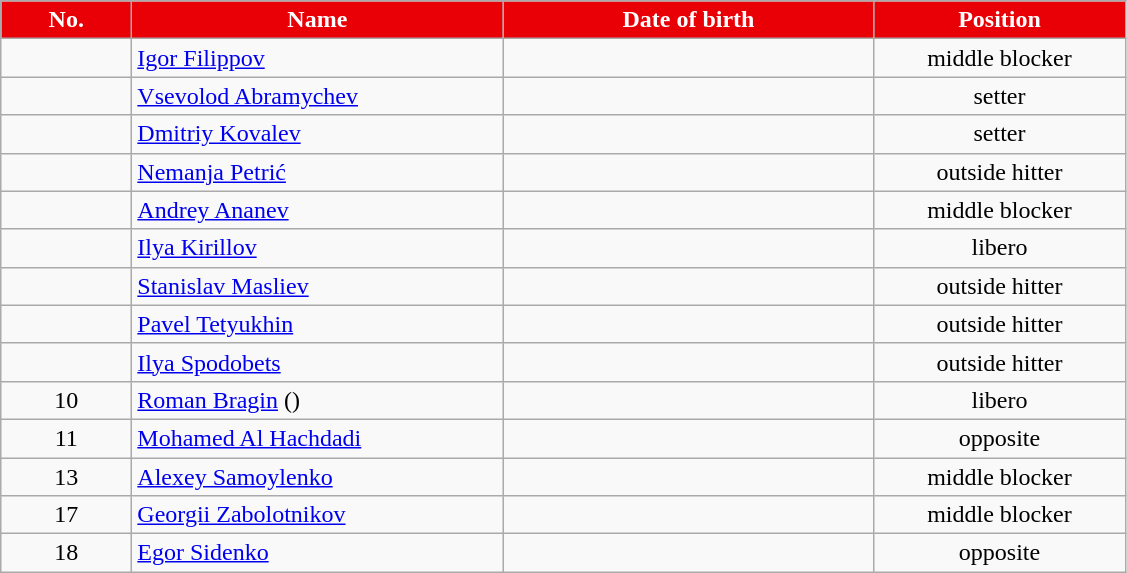<table class="wikitable sortable" style="font-size:100%; text-align:center;">
<tr>
<th style="width:5em; color:#FFFFFF; background-color:#E90006">No.</th>
<th style="width:15em; color:#FFFFFF; background-color:#E90006">Name</th>
<th style="width:15em; color:#FFFFFF; background-color:#E90006">Date of birth</th>
<th style="width:10em; color:#FFFFFF; background-color:#E90006">Position</th>
</tr>
<tr>
<td></td>
<td align=left> <a href='#'>Igor Filippov</a></td>
<td align=right></td>
<td>middle blocker</td>
</tr>
<tr>
<td></td>
<td align=left> <a href='#'>Vsevolod Abramychev</a></td>
<td align=right></td>
<td>setter</td>
</tr>
<tr>
<td></td>
<td align=left> <a href='#'>Dmitriy Kovalev</a></td>
<td align=right></td>
<td>setter</td>
</tr>
<tr>
<td></td>
<td align=left> <a href='#'>Nemanja Petrić</a></td>
<td align=right></td>
<td>outside hitter</td>
</tr>
<tr>
<td></td>
<td align=left> <a href='#'>Andrey Ananev</a></td>
<td align=right></td>
<td>middle blocker</td>
</tr>
<tr>
<td></td>
<td align=left> <a href='#'>Ilya Kirillov</a></td>
<td align=right></td>
<td>libero</td>
</tr>
<tr>
<td></td>
<td align=left> <a href='#'>Stanislav Masliev</a></td>
<td align=right></td>
<td>outside hitter</td>
</tr>
<tr>
<td></td>
<td align=left> <a href='#'>Pavel Tetyukhin</a></td>
<td align=right></td>
<td>outside hitter</td>
</tr>
<tr>
<td></td>
<td align=left> <a href='#'>Ilya Spodobets</a></td>
<td align=right></td>
<td>outside hitter</td>
</tr>
<tr>
<td>10</td>
<td align=left> <a href='#'>Roman Bragin</a> ()</td>
<td align=right></td>
<td>libero</td>
</tr>
<tr>
<td>11</td>
<td align=left> <a href='#'>Mohamed Al Hachdadi</a></td>
<td align=right></td>
<td>opposite</td>
</tr>
<tr>
<td>13</td>
<td align=left> <a href='#'>Alexey Samoylenko</a></td>
<td align=right></td>
<td>middle blocker</td>
</tr>
<tr>
<td>17</td>
<td align=left> <a href='#'>Georgii Zabolotnikov</a></td>
<td align=right></td>
<td>middle blocker</td>
</tr>
<tr>
<td>18</td>
<td align=left> <a href='#'>Egor Sidenko</a></td>
<td align=right></td>
<td>opposite</td>
</tr>
</table>
